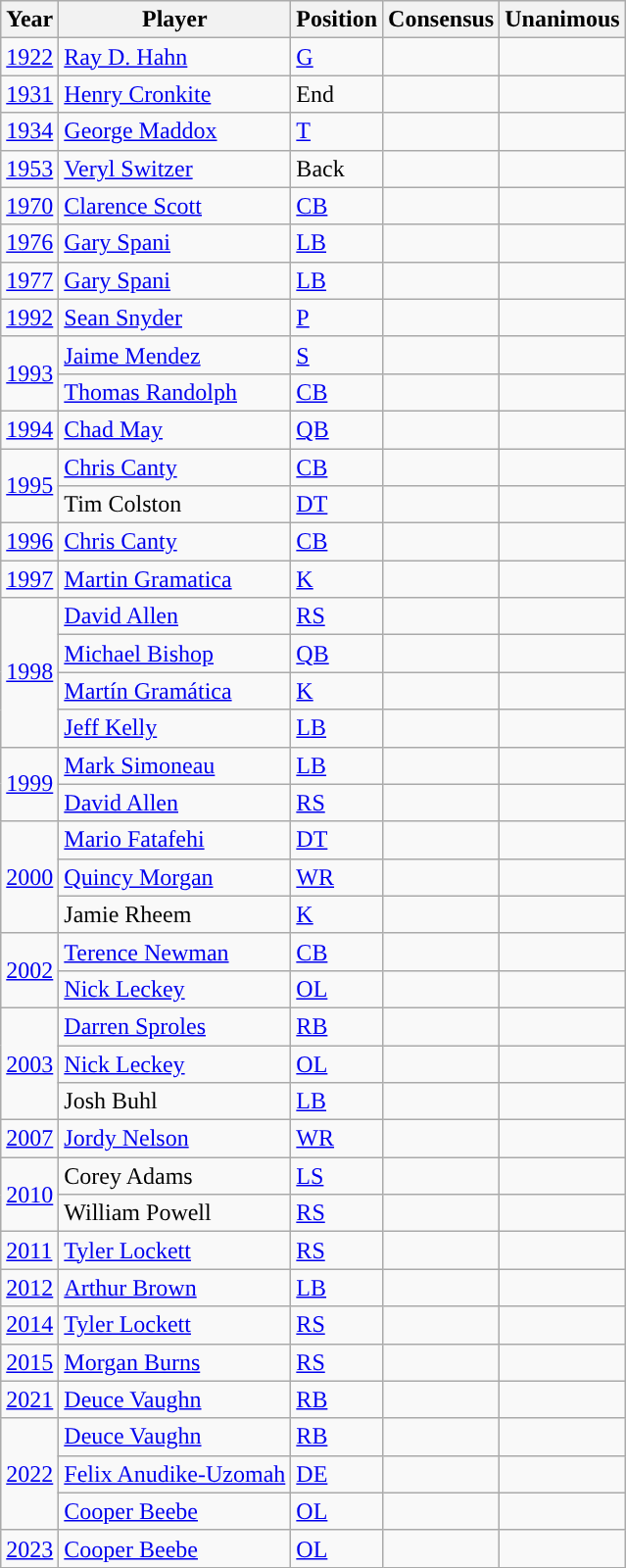<table class="wikitable">
<tr>
<th>Year</th>
<th>Player</th>
<th>Position</th>
<th>Consensus</th>
<th>Unanimous</th>
</tr>
<tr>
<td><a href='#'>1922</a></td>
<td><a href='#'>Ray D. Hahn</a></td>
<td><a href='#'>G</a></td>
<td></td>
<td></td>
</tr>
<tr>
<td><a href='#'>1931</a></td>
<td><a href='#'>Henry Cronkite</a></td>
<td>End</td>
<td></td>
<td></td>
</tr>
<tr>
<td><a href='#'>1934</a></td>
<td><a href='#'>George Maddox</a></td>
<td><a href='#'>T</a></td>
<td></td>
<td></td>
</tr>
<tr>
<td><a href='#'>1953</a></td>
<td><a href='#'>Veryl Switzer</a></td>
<td>Back</td>
<td></td>
<td></td>
</tr>
<tr>
<td><a href='#'>1970</a></td>
<td><a href='#'>Clarence Scott</a></td>
<td><a href='#'>CB</a></td>
<td></td>
<td></td>
</tr>
<tr>
<td><a href='#'>1976</a></td>
<td><a href='#'>Gary Spani</a></td>
<td><a href='#'>LB</a></td>
<td></td>
<td></td>
</tr>
<tr>
<td><a href='#'>1977</a></td>
<td><a href='#'>Gary Spani</a></td>
<td><a href='#'>LB</a></td>
<td></td>
<td></td>
</tr>
<tr>
<td><a href='#'>1992</a></td>
<td><a href='#'>Sean Snyder</a></td>
<td><a href='#'>P</a></td>
<td></td>
<td></td>
</tr>
<tr>
<td rowspan="2"><a href='#'>1993</a></td>
<td><a href='#'>Jaime Mendez</a></td>
<td><a href='#'>S</a></td>
<td></td>
<td></td>
</tr>
<tr>
<td><a href='#'>Thomas Randolph</a></td>
<td><a href='#'>CB</a></td>
<td></td>
<td></td>
</tr>
<tr>
<td><a href='#'>1994</a></td>
<td><a href='#'>Chad May</a></td>
<td><a href='#'>QB</a></td>
<td></td>
<td></td>
</tr>
<tr>
<td rowspan="2"><a href='#'>1995</a></td>
<td><a href='#'>Chris Canty</a></td>
<td><a href='#'>CB</a></td>
<td></td>
<td></td>
</tr>
<tr>
<td>Tim Colston</td>
<td><a href='#'>DT</a></td>
<td></td>
<td></td>
</tr>
<tr>
<td><a href='#'>1996</a></td>
<td><a href='#'>Chris Canty</a></td>
<td><a href='#'>CB</a></td>
<td></td>
<td></td>
</tr>
<tr>
<td><a href='#'>1997</a></td>
<td><a href='#'>Martin Gramatica</a></td>
<td><a href='#'>K</a></td>
<td></td>
<td></td>
</tr>
<tr>
<td rowspan="4"><a href='#'>1998</a></td>
<td><a href='#'>David Allen</a></td>
<td><a href='#'>RS</a></td>
<td></td>
<td></td>
</tr>
<tr>
<td><a href='#'>Michael Bishop</a></td>
<td><a href='#'>QB</a></td>
<td></td>
<td></td>
</tr>
<tr>
<td><a href='#'>Martín Gramática</a></td>
<td><a href='#'>K</a></td>
<td></td>
<td></td>
</tr>
<tr>
<td><a href='#'>Jeff Kelly</a></td>
<td><a href='#'>LB</a></td>
<td></td>
<td></td>
</tr>
<tr>
<td rowspan="2"><a href='#'>1999</a></td>
<td><a href='#'>Mark Simoneau</a></td>
<td><a href='#'>LB</a></td>
<td></td>
<td></td>
</tr>
<tr>
<td><a href='#'>David Allen</a></td>
<td><a href='#'>RS</a></td>
<td></td>
<td></td>
</tr>
<tr>
<td rowspan="3"><a href='#'>2000</a></td>
<td><a href='#'>Mario Fatafehi</a></td>
<td><a href='#'>DT</a></td>
<td></td>
<td></td>
</tr>
<tr>
<td><a href='#'>Quincy Morgan</a></td>
<td><a href='#'>WR</a></td>
<td></td>
<td></td>
</tr>
<tr>
<td>Jamie Rheem</td>
<td><a href='#'>K</a></td>
<td></td>
<td></td>
</tr>
<tr>
<td rowspan="2"><a href='#'>2002</a></td>
<td><a href='#'>Terence Newman</a></td>
<td><a href='#'>CB</a></td>
<td></td>
<td></td>
</tr>
<tr>
<td><a href='#'>Nick Leckey</a></td>
<td><a href='#'>OL</a></td>
<td></td>
<td></td>
</tr>
<tr>
<td rowspan="3"><a href='#'>2003</a></td>
<td><a href='#'>Darren Sproles</a></td>
<td><a href='#'>RB</a></td>
<td></td>
<td></td>
</tr>
<tr>
<td><a href='#'>Nick Leckey</a></td>
<td><a href='#'>OL</a></td>
<td></td>
<td></td>
</tr>
<tr>
<td>Josh Buhl</td>
<td><a href='#'>LB</a></td>
<td></td>
<td></td>
</tr>
<tr>
<td><a href='#'>2007</a></td>
<td><a href='#'>Jordy Nelson</a></td>
<td><a href='#'>WR</a></td>
<td></td>
<td></td>
</tr>
<tr>
<td rowspan="2"><a href='#'>2010</a></td>
<td>Corey Adams</td>
<td><a href='#'>LS</a></td>
<td></td>
<td></td>
</tr>
<tr>
<td>William Powell</td>
<td><a href='#'>RS</a></td>
<td></td>
<td></td>
</tr>
<tr>
<td><a href='#'>2011</a></td>
<td><a href='#'>Tyler Lockett</a></td>
<td><a href='#'>RS</a></td>
<td></td>
<td></td>
</tr>
<tr>
<td><a href='#'>2012</a></td>
<td><a href='#'>Arthur Brown</a></td>
<td><a href='#'>LB</a></td>
<td></td>
<td></td>
</tr>
<tr>
<td><a href='#'>2014</a></td>
<td><a href='#'>Tyler Lockett</a></td>
<td><a href='#'>RS</a></td>
<td></td>
<td></td>
</tr>
<tr>
<td><a href='#'>2015</a></td>
<td><a href='#'>Morgan Burns</a></td>
<td><a href='#'>RS</a></td>
<td></td>
<td></td>
</tr>
<tr>
<td><a href='#'>2021</a></td>
<td><a href='#'>Deuce Vaughn</a></td>
<td><a href='#'>RB</a></td>
<td></td>
<td></td>
</tr>
<tr>
<td rowspan="3"><a href='#'>2022</a></td>
<td><a href='#'>Deuce Vaughn</a></td>
<td><a href='#'>RB</a></td>
<td></td>
<td></td>
</tr>
<tr>
<td><a href='#'>Felix Anudike-Uzomah</a></td>
<td><a href='#'>DE</a></td>
<td></td>
<td></td>
</tr>
<tr>
<td><a href='#'>Cooper Beebe</a></td>
<td><a href='#'>OL</a></td>
<td></td>
<td></td>
</tr>
<tr>
<td rowspan="3"><a href='#'>2023</a></td>
<td><a href='#'>Cooper Beebe</a></td>
<td><a href='#'>OL</a></td>
<td></td>
<td></td>
</tr>
</table>
